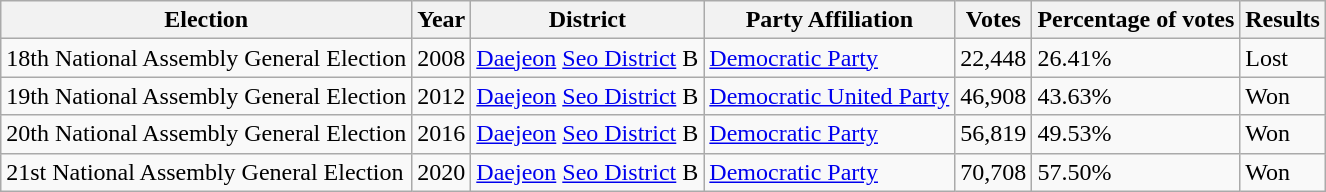<table class="wikitable">
<tr>
<th>Election</th>
<th>Year</th>
<th>District</th>
<th>Party Affiliation</th>
<th>Votes</th>
<th>Percentage of votes</th>
<th>Results</th>
</tr>
<tr>
<td>18th National Assembly General Election</td>
<td>2008</td>
<td><a href='#'>Daejeon</a> <a href='#'>Seo District</a> B</td>
<td><a href='#'>Democratic Party</a></td>
<td>22,448</td>
<td>26.41%</td>
<td>Lost</td>
</tr>
<tr>
<td>19th National Assembly General Election</td>
<td>2012</td>
<td><a href='#'>Daejeon</a> <a href='#'>Seo District</a> B</td>
<td><a href='#'>Democratic United Party</a></td>
<td>46,908</td>
<td>43.63%</td>
<td>Won</td>
</tr>
<tr>
<td>20th National Assembly General Election</td>
<td>2016</td>
<td><a href='#'>Daejeon</a> <a href='#'>Seo District</a> B</td>
<td><a href='#'>Democratic Party</a></td>
<td>56,819</td>
<td>49.53%</td>
<td>Won</td>
</tr>
<tr>
<td>21st National Assembly General Election</td>
<td>2020</td>
<td><a href='#'>Daejeon</a> <a href='#'>Seo District</a> B</td>
<td><a href='#'>Democratic Party</a></td>
<td>70,708</td>
<td>57.50%</td>
<td>Won</td>
</tr>
</table>
